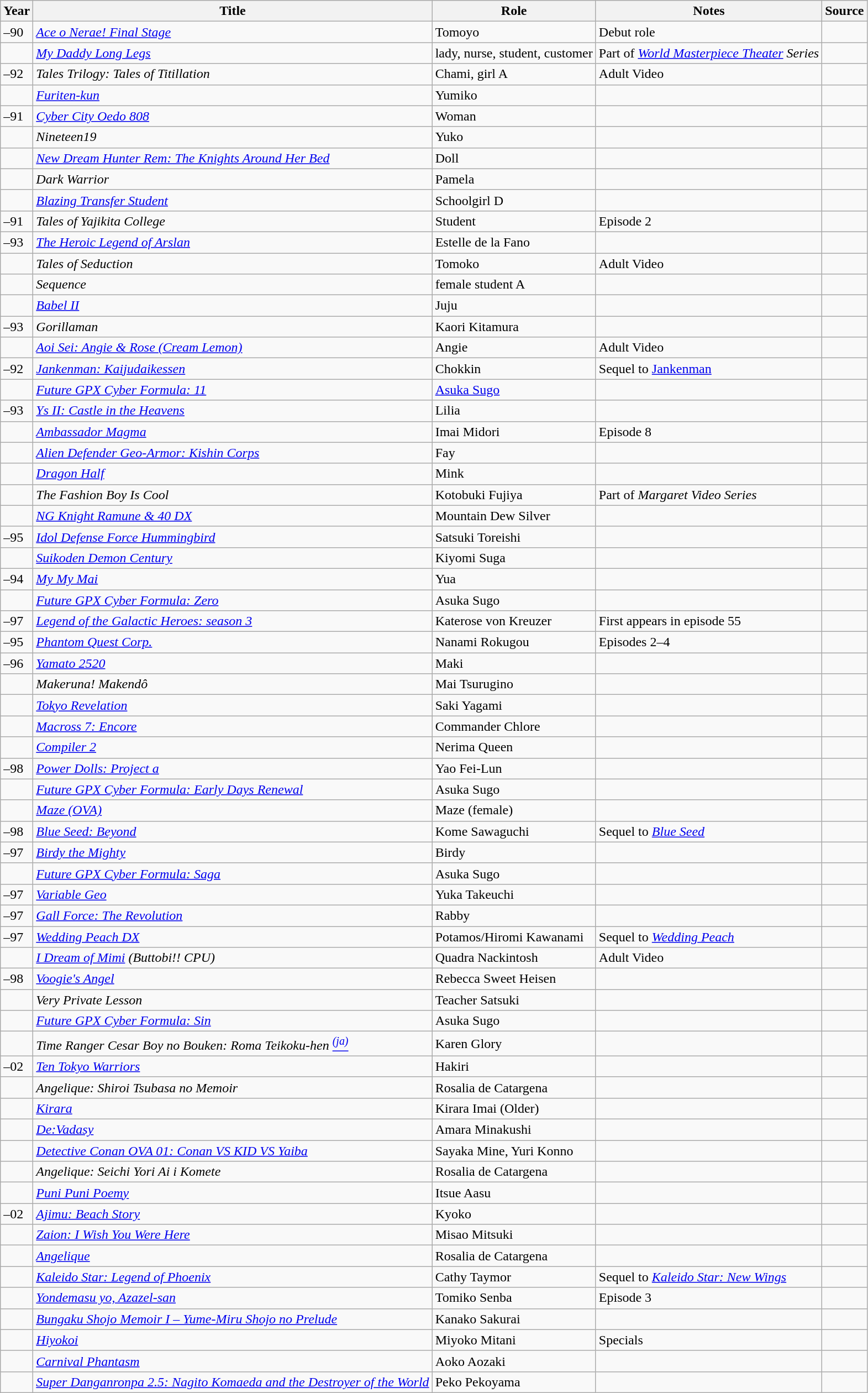<table class="wikitable sortable plainrowheaders">
<tr>
<th>Year</th>
<th>Title</th>
<th>Role</th>
<th class="unsortable">Notes</th>
<th class="unsortable">Source</th>
</tr>
<tr>
<td>–90</td>
<td><em><a href='#'>Ace o Nerae! Final Stage</a></em></td>
<td>Tomoyo</td>
<td>Debut role</td>
<td></td>
</tr>
<tr>
<td></td>
<td><em><a href='#'>My Daddy Long Legs</a></em></td>
<td>lady, nurse, student, customer</td>
<td>Part of <em><a href='#'>World Masterpiece Theater</a> Series</em></td>
<td></td>
</tr>
<tr>
<td>–92</td>
<td><em>Tales Trilogy: Tales of Titillation</em></td>
<td>Chami, girl A</td>
<td>Adult Video</td>
<td></td>
</tr>
<tr>
<td></td>
<td><em><a href='#'>Furiten-kun</a></em></td>
<td>Yumiko</td>
<td></td>
<td></td>
</tr>
<tr>
<td>–91</td>
<td><em><a href='#'>Cyber City Oedo 808</a></em></td>
<td>Woman</td>
<td></td>
<td></td>
</tr>
<tr>
<td></td>
<td><em>Nineteen19</em></td>
<td>Yuko</td>
<td></td>
<td></td>
</tr>
<tr>
<td></td>
<td><em><a href='#'>New Dream Hunter Rem: The Knights Around Her Bed</a></em></td>
<td>Doll</td>
<td></td>
<td></td>
</tr>
<tr>
<td></td>
<td><em>Dark Warrior</em></td>
<td>Pamela</td>
<td></td>
<td></td>
</tr>
<tr>
<td></td>
<td><em><a href='#'>Blazing Transfer Student</a></em></td>
<td>Schoolgirl D</td>
<td></td>
<td></td>
</tr>
<tr>
<td>–91</td>
<td><em>Tales of Yajikita College</em></td>
<td>Student</td>
<td>Episode 2</td>
<td></td>
</tr>
<tr>
<td>–93</td>
<td><em><a href='#'>The Heroic Legend of Arslan</a></em></td>
<td>Estelle de la Fano</td>
<td></td>
<td></td>
</tr>
<tr>
<td></td>
<td><em>Tales of Seduction</em></td>
<td>Tomoko</td>
<td>Adult Video</td>
<td></td>
</tr>
<tr>
<td></td>
<td><em>Sequence</em></td>
<td>female student A</td>
<td></td>
<td></td>
</tr>
<tr>
<td></td>
<td><em><a href='#'>Babel II</a></em></td>
<td>Juju</td>
<td></td>
<td></td>
</tr>
<tr>
<td>–93</td>
<td><em>Gorillaman</em></td>
<td>Kaori Kitamura</td>
<td></td>
<td></td>
</tr>
<tr>
<td></td>
<td><em><a href='#'>Aoi Sei: Angie & Rose (Cream Lemon)</a></em></td>
<td>Angie</td>
<td>Adult Video</td>
<td></td>
</tr>
<tr>
<td>–92</td>
<td><em><a href='#'>Jankenman: Kaijudaikessen</a></em></td>
<td>Chokkin</td>
<td>Sequel to <a href='#'>Jankenman</a></td>
<td></td>
</tr>
<tr>
<td></td>
<td><em><a href='#'>Future GPX Cyber Formula: 11</a></em></td>
<td><a href='#'>Asuka Sugo</a></td>
<td></td>
<td></td>
</tr>
<tr>
<td>–93</td>
<td><em><a href='#'>Ys II: Castle in the Heavens</a></em></td>
<td>Lilia</td>
<td></td>
<td></td>
</tr>
<tr>
<td></td>
<td><em><a href='#'>Ambassador Magma</a></em></td>
<td>Imai Midori</td>
<td>Episode 8</td>
<td></td>
</tr>
<tr>
<td></td>
<td><em><a href='#'>Alien Defender Geo-Armor: Kishin Corps</a></em></td>
<td>Fay</td>
<td></td>
<td></td>
</tr>
<tr>
<td></td>
<td><em><a href='#'>Dragon Half</a></em></td>
<td>Mink</td>
<td></td>
<td></td>
</tr>
<tr>
<td></td>
<td><em>The Fashion Boy Is Cool</em></td>
<td>Kotobuki Fujiya</td>
<td>Part of <em>Margaret Video Series</em></td>
<td></td>
</tr>
<tr>
<td></td>
<td><em><a href='#'>NG Knight Ramune & 40 DX</a></em></td>
<td>Mountain Dew Silver</td>
<td></td>
<td></td>
</tr>
<tr>
<td>–95</td>
<td><em><a href='#'>Idol Defense Force Hummingbird</a></em></td>
<td>Satsuki Toreishi</td>
<td></td>
<td></td>
</tr>
<tr>
<td></td>
<td><em><a href='#'>Suikoden Demon Century</a></em></td>
<td>Kiyomi Suga</td>
<td></td>
<td></td>
</tr>
<tr>
<td>–94</td>
<td><em><a href='#'>My My Mai</a></em></td>
<td>Yua</td>
<td></td>
<td></td>
</tr>
<tr>
<td></td>
<td><em><a href='#'>Future GPX Cyber Formula: Zero</a></em></td>
<td>Asuka Sugo</td>
<td></td>
<td></td>
</tr>
<tr>
<td>–97</td>
<td><em><a href='#'>Legend of the Galactic Heroes: season 3</a></em></td>
<td>Katerose von Kreuzer</td>
<td>First appears in episode 55</td>
<td></td>
</tr>
<tr>
<td>–95</td>
<td><em><a href='#'>Phantom Quest Corp.</a></em></td>
<td>Nanami Rokugou</td>
<td>Episodes 2–4</td>
<td></td>
</tr>
<tr>
<td>–96</td>
<td><em><a href='#'>Yamato 2520</a></em></td>
<td>Maki</td>
<td></td>
<td></td>
</tr>
<tr>
<td></td>
<td><em>Makeruna! Makendô</em></td>
<td>Mai Tsurugino</td>
<td></td>
<td></td>
</tr>
<tr>
<td></td>
<td><em><a href='#'>Tokyo Revelation</a></em></td>
<td>Saki Yagami</td>
<td></td>
<td></td>
</tr>
<tr>
<td></td>
<td><em><a href='#'>Macross 7: Encore</a></em></td>
<td>Commander Chlore</td>
<td></td>
<td></td>
</tr>
<tr>
<td></td>
<td><em><a href='#'>Compiler 2</a></em></td>
<td>Nerima Queen</td>
<td></td>
<td></td>
</tr>
<tr>
<td>–98</td>
<td><em><a href='#'>Power Dolls: Project a</a></em></td>
<td>Yao Fei-Lun</td>
<td></td>
<td></td>
</tr>
<tr>
<td></td>
<td><em><a href='#'>Future GPX Cyber Formula: Early Days Renewal</a></em></td>
<td>Asuka Sugo</td>
<td></td>
<td></td>
</tr>
<tr>
<td></td>
<td><em><a href='#'>Maze (OVA)</a></em></td>
<td>Maze (female)</td>
<td></td>
<td></td>
</tr>
<tr>
<td>–98</td>
<td><em><a href='#'>Blue Seed: Beyond</a></em></td>
<td>Kome Sawaguchi</td>
<td>Sequel to <em><a href='#'>Blue Seed</a></em></td>
<td></td>
</tr>
<tr>
<td>–97</td>
<td><em><a href='#'>Birdy the Mighty</a></em></td>
<td>Birdy</td>
<td></td>
<td></td>
</tr>
<tr>
<td></td>
<td><em><a href='#'>Future GPX Cyber Formula: Saga</a></em></td>
<td>Asuka Sugo</td>
<td></td>
<td></td>
</tr>
<tr>
<td>–97</td>
<td><em><a href='#'>Variable Geo</a></em></td>
<td>Yuka Takeuchi</td>
<td></td>
<td></td>
</tr>
<tr>
<td>–97</td>
<td><em><a href='#'>Gall Force: The Revolution</a></em></td>
<td>Rabby</td>
<td></td>
<td></td>
</tr>
<tr>
<td>–97</td>
<td><em><a href='#'>Wedding Peach DX</a></em></td>
<td>Potamos/Hiromi Kawanami</td>
<td>Sequel to <em><a href='#'>Wedding Peach</a></em></td>
<td></td>
</tr>
<tr>
<td></td>
<td><em><a href='#'>I Dream of Mimi</a> (Buttobi!! CPU)</em></td>
<td>Quadra Nackintosh</td>
<td>Adult Video</td>
<td></td>
</tr>
<tr>
<td>–98</td>
<td><em><a href='#'>Voogie's Angel</a></em></td>
<td>Rebecca Sweet Heisen</td>
<td></td>
<td></td>
</tr>
<tr>
<td></td>
<td><em>Very Private Lesson</em></td>
<td>Teacher Satsuki</td>
<td></td>
<td></td>
</tr>
<tr>
<td></td>
<td><em><a href='#'>Future GPX Cyber Formula: Sin</a></em></td>
<td>Asuka Sugo</td>
<td></td>
<td></td>
</tr>
<tr>
<td></td>
<td><em>Time Ranger Cesar Boy no Bouken: Roma Teikoku-hen <a href='#'><sup>(ja)</sup></a></em></td>
<td>Karen Glory</td>
<td></td>
<td></td>
</tr>
<tr>
<td>–02</td>
<td><em><a href='#'>Ten Tokyo Warriors</a></em></td>
<td>Hakiri</td>
<td></td>
<td></td>
</tr>
<tr>
<td></td>
<td><em>Angelique: Shiroi Tsubasa no Memoir</em></td>
<td>Rosalia de Catargena</td>
<td></td>
<td></td>
</tr>
<tr>
<td></td>
<td><em><a href='#'>Kirara</a></em></td>
<td>Kirara Imai (Older)</td>
<td></td>
<td></td>
</tr>
<tr>
<td></td>
<td><em><a href='#'>De:Vadasy</a></em></td>
<td>Amara Minakushi</td>
<td></td>
<td></td>
</tr>
<tr>
<td></td>
<td><em><a href='#'>Detective Conan OVA 01: Conan VS KID VS Yaiba</a></em></td>
<td>Sayaka Mine, Yuri Konno</td>
<td></td>
<td></td>
</tr>
<tr>
<td></td>
<td><em>Angelique: Seichi Yori Ai i Komete</em></td>
<td>Rosalia de Catargena</td>
<td></td>
<td></td>
</tr>
<tr>
<td></td>
<td><em><a href='#'>Puni Puni Poemy</a></em></td>
<td>Itsue Aasu</td>
<td></td>
<td></td>
</tr>
<tr>
<td>–02</td>
<td><em><a href='#'>Ajimu: Beach Story</a></em></td>
<td>Kyoko</td>
<td></td>
<td></td>
</tr>
<tr>
<td></td>
<td><em><a href='#'>Zaion: I Wish You Were Here</a></em></td>
<td>Misao Mitsuki</td>
<td></td>
<td></td>
</tr>
<tr>
<td></td>
<td><em><a href='#'>Angelique</a></em></td>
<td>Rosalia de Catargena</td>
<td></td>
<td></td>
</tr>
<tr>
<td></td>
<td><em><a href='#'>Kaleido Star: Legend of Phoenix</a></em></td>
<td>Cathy Taymor</td>
<td>Sequel to <em><a href='#'>Kaleido Star: New Wings</a></em></td>
<td></td>
</tr>
<tr>
<td></td>
<td><em><a href='#'>Yondemasu yo, Azazel-san</a></em></td>
<td>Tomiko Senba</td>
<td>Episode 3</td>
<td></td>
</tr>
<tr>
<td></td>
<td><em><a href='#'>Bungaku Shojo Memoir I – Yume-Miru Shojo no Prelude</a></em></td>
<td>Kanako Sakurai</td>
<td></td>
<td></td>
</tr>
<tr>
<td></td>
<td><em><a href='#'>Hiyokoi</a></em></td>
<td>Miyoko Mitani</td>
<td>Specials</td>
<td></td>
</tr>
<tr>
<td></td>
<td><em><a href='#'>Carnival Phantasm</a></em></td>
<td>Aoko Aozaki</td>
<td></td>
<td></td>
</tr>
<tr>
<td></td>
<td><em><a href='#'>Super Danganronpa 2.5: Nagito Komaeda and the Destroyer of the World</a></em></td>
<td>Peko Pekoyama</td>
<td></td>
<td></td>
</tr>
</table>
